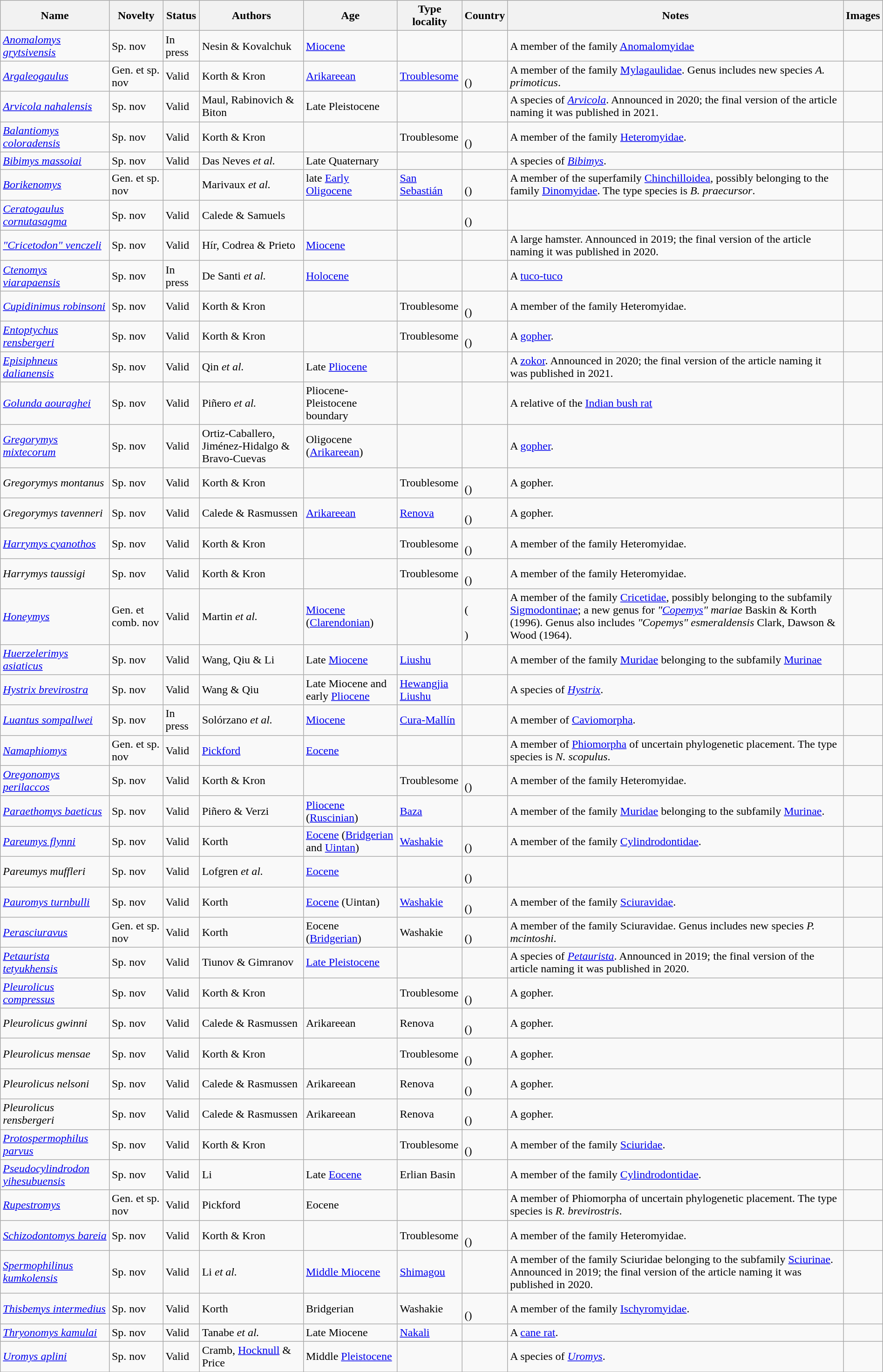<table class="wikitable sortable" align="center" width="100%">
<tr>
<th>Name</th>
<th>Novelty</th>
<th>Status</th>
<th>Authors</th>
<th>Age</th>
<th>Type locality</th>
<th>Country</th>
<th>Notes</th>
<th>Images</th>
</tr>
<tr>
<td><em><a href='#'>Anomalomys grytsivensis</a></em></td>
<td>Sp. nov</td>
<td>In press</td>
<td>Nesin & Kovalchuk</td>
<td><a href='#'>Miocene</a></td>
<td></td>
<td></td>
<td>A member of the family <a href='#'>Anomalomyidae</a></td>
<td></td>
</tr>
<tr>
<td><em><a href='#'>Argaleogaulus</a></em></td>
<td>Gen. et sp. nov</td>
<td>Valid</td>
<td>Korth & Kron</td>
<td><a href='#'>Arikareean</a></td>
<td><a href='#'>Troublesome</a></td>
<td><br>()</td>
<td>A member of the family <a href='#'>Mylagaulidae</a>. Genus includes new species <em>A. primoticus</em>.</td>
<td></td>
</tr>
<tr>
<td><em><a href='#'>Arvicola nahalensis</a></em></td>
<td>Sp. nov</td>
<td>Valid</td>
<td>Maul, Rabinovich & Biton</td>
<td>Late Pleistocene</td>
<td></td>
<td></td>
<td>A species of <em><a href='#'>Arvicola</a></em>. Announced in 2020; the final version of the article naming it was published in 2021.</td>
<td></td>
</tr>
<tr>
<td><em><a href='#'>Balantiomys coloradensis</a></em></td>
<td>Sp. nov</td>
<td>Valid</td>
<td>Korth & Kron</td>
<td></td>
<td>Troublesome</td>
<td><br>()</td>
<td>A member of the family <a href='#'>Heteromyidae</a>.</td>
<td></td>
</tr>
<tr>
<td><em><a href='#'>Bibimys massoiai</a></em></td>
<td>Sp. nov</td>
<td>Valid</td>
<td>Das Neves <em>et al.</em></td>
<td>Late Quaternary</td>
<td></td>
<td></td>
<td>A species of <em><a href='#'>Bibimys</a></em>.</td>
<td></td>
</tr>
<tr>
<td><em><a href='#'>Borikenomys</a></em></td>
<td>Gen. et sp. nov</td>
<td></td>
<td>Marivaux <em>et al.</em></td>
<td>late <a href='#'>Early Oligocene</a></td>
<td><a href='#'>San Sebastián</a></td>
<td><br>()</td>
<td>A member of the superfamily <a href='#'>Chinchilloidea</a>, possibly belonging to the family <a href='#'>Dinomyidae</a>. The type species is <em>B. praecursor</em>.</td>
<td></td>
</tr>
<tr>
<td><em><a href='#'>Ceratogaulus cornutasagma</a></em></td>
<td>Sp. nov</td>
<td>Valid</td>
<td>Calede & Samuels</td>
<td></td>
<td></td>
<td><br>()</td>
<td></td>
<td></td>
</tr>
<tr>
<td><em><a href='#'>"Cricetodon" venczeli</a></em></td>
<td>Sp. nov</td>
<td>Valid</td>
<td>Hír, Codrea & Prieto</td>
<td><a href='#'>Miocene</a></td>
<td></td>
<td></td>
<td>A large hamster. Announced in 2019; the final version of the article naming it was published in 2020.</td>
<td></td>
</tr>
<tr>
<td><em><a href='#'>Ctenomys viarapaensis</a></em></td>
<td>Sp. nov</td>
<td>In press</td>
<td>De Santi <em>et al.</em></td>
<td><a href='#'>Holocene</a></td>
<td></td>
<td></td>
<td>A <a href='#'>tuco-tuco</a></td>
<td></td>
</tr>
<tr>
<td><em><a href='#'>Cupidinimus robinsoni</a></em></td>
<td>Sp. nov</td>
<td>Valid</td>
<td>Korth & Kron</td>
<td></td>
<td>Troublesome</td>
<td><br>()</td>
<td>A member of the family Heteromyidae.</td>
<td></td>
</tr>
<tr>
<td><em><a href='#'>Entoptychus rensbergeri</a></em></td>
<td>Sp. nov</td>
<td>Valid</td>
<td>Korth & Kron</td>
<td></td>
<td>Troublesome</td>
<td><br>()</td>
<td>A <a href='#'>gopher</a>.</td>
<td></td>
</tr>
<tr>
<td><em><a href='#'>Episiphneus dalianensis</a></em></td>
<td>Sp. nov</td>
<td>Valid</td>
<td>Qin <em>et al.</em></td>
<td>Late <a href='#'>Pliocene</a></td>
<td></td>
<td></td>
<td>A <a href='#'>zokor</a>. Announced in 2020; the final version of the article naming it was published in 2021.</td>
<td></td>
</tr>
<tr>
<td><em><a href='#'>Golunda aouraghei</a></em></td>
<td>Sp. nov</td>
<td>Valid</td>
<td>Piñero <em>et al.</em></td>
<td>Pliocene-Pleistocene boundary</td>
<td></td>
<td></td>
<td>A relative of the <a href='#'>Indian bush rat</a></td>
<td></td>
</tr>
<tr>
<td><em><a href='#'>Gregorymys mixtecorum</a></em></td>
<td>Sp. nov</td>
<td>Valid</td>
<td>Ortiz-Caballero, Jiménez-Hidalgo & Bravo-Cuevas</td>
<td>Oligocene (<a href='#'>Arikareean</a>)</td>
<td></td>
<td></td>
<td>A <a href='#'>gopher</a>.</td>
<td></td>
</tr>
<tr>
<td><em>Gregorymys montanus</em></td>
<td>Sp. nov</td>
<td>Valid</td>
<td>Korth & Kron</td>
<td></td>
<td>Troublesome</td>
<td><br>()</td>
<td>A gopher.</td>
<td></td>
</tr>
<tr>
<td><em>Gregorymys tavenneri</em></td>
<td>Sp. nov</td>
<td>Valid</td>
<td>Calede & Rasmussen</td>
<td><a href='#'>Arikareean</a></td>
<td><a href='#'>Renova</a></td>
<td><br>()</td>
<td>A gopher.</td>
<td></td>
</tr>
<tr>
<td><em><a href='#'>Harrymys cyanothos</a></em></td>
<td>Sp. nov</td>
<td>Valid</td>
<td>Korth & Kron</td>
<td></td>
<td>Troublesome</td>
<td><br>()</td>
<td>A member of the family Heteromyidae.</td>
<td></td>
</tr>
<tr>
<td><em>Harrymys taussigi</em></td>
<td>Sp. nov</td>
<td>Valid</td>
<td>Korth & Kron</td>
<td></td>
<td>Troublesome</td>
<td><br>()</td>
<td>A member of the family Heteromyidae.</td>
<td></td>
</tr>
<tr>
<td><em><a href='#'>Honeymys</a></em></td>
<td>Gen. et comb. nov</td>
<td>Valid</td>
<td>Martin <em>et al.</em></td>
<td><a href='#'>Miocene</a> (<a href='#'>Clarendonian</a>)</td>
<td></td>
<td><br>(<br><br>)</td>
<td>A member of the family <a href='#'>Cricetidae</a>, possibly belonging to the subfamily <a href='#'>Sigmodontinae</a>; a new genus for <em>"<a href='#'>Copemys</a>" mariae</em> Baskin & Korth (1996). Genus also includes <em>"Copemys" esmeraldensis</em> Clark, Dawson & Wood (1964).</td>
<td></td>
</tr>
<tr>
<td><em><a href='#'>Huerzelerimys asiaticus</a></em></td>
<td>Sp. nov</td>
<td>Valid</td>
<td>Wang, Qiu & Li</td>
<td>Late <a href='#'>Miocene</a></td>
<td><a href='#'>Liushu</a></td>
<td></td>
<td>A member of the family <a href='#'>Muridae</a> belonging to the subfamily <a href='#'>Murinae</a></td>
<td></td>
</tr>
<tr>
<td><em><a href='#'>Hystrix brevirostra</a></em></td>
<td>Sp. nov</td>
<td>Valid</td>
<td>Wang & Qiu</td>
<td>Late Miocene and early <a href='#'>Pliocene</a></td>
<td><a href='#'>Hewangjia</a><br><a href='#'>Liushu</a></td>
<td></td>
<td>A species of <em><a href='#'>Hystrix</a></em>.</td>
<td></td>
</tr>
<tr>
<td><em><a href='#'>Luantus sompallwei</a></em></td>
<td>Sp. nov</td>
<td>In press</td>
<td>Solórzano <em>et al.</em></td>
<td><a href='#'>Miocene</a></td>
<td><a href='#'>Cura-Mallín</a></td>
<td></td>
<td>A member of <a href='#'>Caviomorpha</a>.</td>
<td></td>
</tr>
<tr>
<td><em><a href='#'>Namaphiomys</a></em></td>
<td>Gen. et sp. nov</td>
<td>Valid</td>
<td><a href='#'>Pickford</a></td>
<td><a href='#'>Eocene</a></td>
<td></td>
<td></td>
<td>A member of <a href='#'>Phiomorpha</a> of uncertain phylogenetic placement. The type species is <em>N. scopulus</em>.</td>
<td></td>
</tr>
<tr>
<td><em><a href='#'>Oregonomys perilaccos</a></em></td>
<td>Sp. nov</td>
<td>Valid</td>
<td>Korth & Kron</td>
<td></td>
<td>Troublesome</td>
<td><br>()</td>
<td>A member of the family Heteromyidae.</td>
<td></td>
</tr>
<tr>
<td><em><a href='#'>Paraethomys baeticus</a></em></td>
<td>Sp. nov</td>
<td>Valid</td>
<td>Piñero & Verzi</td>
<td><a href='#'>Pliocene</a> (<a href='#'>Ruscinian</a>)</td>
<td><a href='#'>Baza</a></td>
<td></td>
<td>A member of the family <a href='#'>Muridae</a> belonging to the subfamily <a href='#'>Murinae</a>.</td>
<td></td>
</tr>
<tr>
<td><em><a href='#'>Pareumys flynni</a></em></td>
<td>Sp. nov</td>
<td>Valid</td>
<td>Korth</td>
<td><a href='#'>Eocene</a> (<a href='#'>Bridgerian</a> and <a href='#'>Uintan</a>)</td>
<td><a href='#'>Washakie</a></td>
<td><br>()</td>
<td>A member of the family <a href='#'>Cylindrodontidae</a>.</td>
<td></td>
</tr>
<tr>
<td><em>Pareumys muffleri</em></td>
<td>Sp. nov</td>
<td>Valid</td>
<td>Lofgren <em>et al.</em></td>
<td><a href='#'>Eocene</a></td>
<td></td>
<td><br>()</td>
<td></td>
<td></td>
</tr>
<tr>
<td><em><a href='#'>Pauromys turnbulli</a></em></td>
<td>Sp. nov</td>
<td>Valid</td>
<td>Korth</td>
<td><a href='#'>Eocene</a> (Uintan)</td>
<td><a href='#'>Washakie</a></td>
<td><br>()</td>
<td>A member of the family <a href='#'>Sciuravidae</a>.</td>
<td></td>
</tr>
<tr>
<td><em><a href='#'>Perasciuravus</a></em></td>
<td>Gen. et sp. nov</td>
<td>Valid</td>
<td>Korth</td>
<td>Eocene (<a href='#'>Bridgerian</a>)</td>
<td>Washakie</td>
<td><br>()</td>
<td>A member of the family Sciuravidae. Genus includes new species <em>P. mcintoshi</em>.</td>
<td></td>
</tr>
<tr>
<td><em><a href='#'>Petaurista tetyukhensis</a></em></td>
<td>Sp. nov</td>
<td>Valid</td>
<td>Tiunov & Gimranov</td>
<td><a href='#'>Late Pleistocene</a></td>
<td></td>
<td></td>
<td>A species of <em><a href='#'>Petaurista</a></em>. Announced in 2019; the final version of the article naming it was published in 2020.</td>
<td></td>
</tr>
<tr>
<td><em><a href='#'>Pleurolicus compressus</a></em></td>
<td>Sp. nov</td>
<td>Valid</td>
<td>Korth & Kron</td>
<td></td>
<td>Troublesome</td>
<td><br>()</td>
<td>A gopher.</td>
<td></td>
</tr>
<tr>
<td><em>Pleurolicus gwinni</em></td>
<td>Sp. nov</td>
<td>Valid</td>
<td>Calede & Rasmussen</td>
<td>Arikareean</td>
<td>Renova</td>
<td><br>()</td>
<td>A gopher.</td>
<td></td>
</tr>
<tr>
<td><em>Pleurolicus mensae</em></td>
<td>Sp. nov</td>
<td>Valid</td>
<td>Korth & Kron</td>
<td></td>
<td>Troublesome</td>
<td><br>()</td>
<td>A gopher.</td>
<td></td>
</tr>
<tr>
<td><em>Pleurolicus nelsoni</em></td>
<td>Sp. nov</td>
<td>Valid</td>
<td>Calede & Rasmussen</td>
<td>Arikareean</td>
<td>Renova</td>
<td><br>()</td>
<td>A gopher.</td>
<td></td>
</tr>
<tr>
<td><em>Pleurolicus rensbergeri</em></td>
<td>Sp. nov</td>
<td>Valid</td>
<td>Calede & Rasmussen</td>
<td>Arikareean</td>
<td>Renova</td>
<td><br>()</td>
<td>A gopher.</td>
<td></td>
</tr>
<tr>
<td><em><a href='#'>Protospermophilus parvus</a></em></td>
<td>Sp. nov</td>
<td>Valid</td>
<td>Korth & Kron</td>
<td></td>
<td>Troublesome</td>
<td><br>()</td>
<td>A member of the family <a href='#'>Sciuridae</a>.</td>
<td></td>
</tr>
<tr>
<td><em><a href='#'>Pseudocylindrodon yihesubuensis</a></em></td>
<td>Sp. nov</td>
<td>Valid</td>
<td>Li</td>
<td>Late <a href='#'>Eocene</a></td>
<td>Erlian Basin</td>
<td></td>
<td>A member of the family <a href='#'>Cylindrodontidae</a>.</td>
<td></td>
</tr>
<tr>
<td><em><a href='#'>Rupestromys</a></em></td>
<td>Gen. et sp. nov</td>
<td>Valid</td>
<td>Pickford</td>
<td>Eocene</td>
<td></td>
<td></td>
<td>A member of Phiomorpha of uncertain phylogenetic placement. The type species is <em>R. brevirostris</em>.</td>
<td></td>
</tr>
<tr>
<td><em><a href='#'>Schizodontomys bareia</a></em></td>
<td>Sp. nov</td>
<td>Valid</td>
<td>Korth & Kron</td>
<td></td>
<td>Troublesome</td>
<td><br>()</td>
<td>A member of the family Heteromyidae.</td>
<td></td>
</tr>
<tr>
<td><em><a href='#'>Spermophilinus kumkolensis</a></em></td>
<td>Sp. nov</td>
<td>Valid</td>
<td>Li <em>et al.</em></td>
<td><a href='#'>Middle Miocene</a></td>
<td><a href='#'>Shimagou</a></td>
<td></td>
<td>A member of the family Sciuridae belonging to the subfamily <a href='#'>Sciurinae</a>. Announced in 2019; the final version of the article naming it was published in 2020.</td>
<td></td>
</tr>
<tr>
<td><em><a href='#'>Thisbemys intermedius</a></em></td>
<td>Sp. nov</td>
<td>Valid</td>
<td>Korth</td>
<td>Bridgerian</td>
<td>Washakie</td>
<td><br>()</td>
<td>A member of the family <a href='#'>Ischyromyidae</a>.</td>
<td></td>
</tr>
<tr>
<td><em><a href='#'>Thryonomys kamulai</a></em></td>
<td>Sp. nov</td>
<td>Valid</td>
<td>Tanabe <em>et al.</em></td>
<td>Late Miocene</td>
<td><a href='#'>Nakali</a></td>
<td></td>
<td>A <a href='#'>cane rat</a>.</td>
<td></td>
</tr>
<tr>
<td><em><a href='#'>Uromys aplini</a></em></td>
<td>Sp. nov</td>
<td>Valid</td>
<td>Cramb, <a href='#'>Hocknull</a> & Price</td>
<td>Middle <a href='#'>Pleistocene</a></td>
<td></td>
<td></td>
<td>A species of <em><a href='#'>Uromys</a></em>.</td>
<td></td>
</tr>
<tr>
</tr>
</table>
